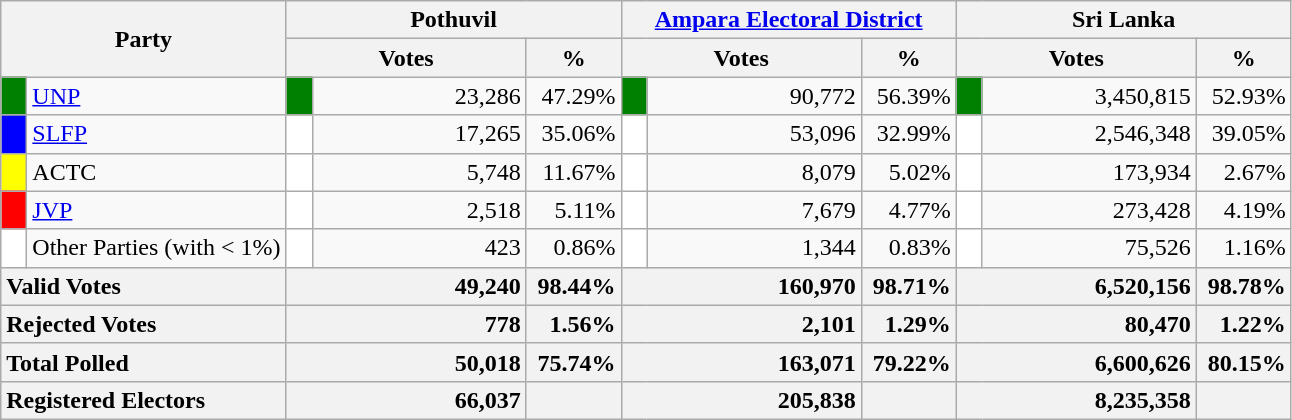<table class="wikitable">
<tr>
<th colspan="2" width="144px"rowspan="2">Party</th>
<th colspan="3" width="216px">Pothuvil</th>
<th colspan="3" width="216px"><a href='#'>Ampara Electoral District</a></th>
<th colspan="3" width="216px">Sri Lanka</th>
</tr>
<tr>
<th colspan="2" width="144px">Votes</th>
<th>%</th>
<th colspan="2" width="144px">Votes</th>
<th>%</th>
<th colspan="2" width="144px">Votes</th>
<th>%</th>
</tr>
<tr>
<td style="background-color:green;" width="10px"></td>
<td style="text-align:left;"><a href='#'>UNP</a></td>
<td style="background-color:green;" width="10px"></td>
<td style="text-align:right;">23,286</td>
<td style="text-align:right;">47.29%</td>
<td style="background-color:green;" width="10px"></td>
<td style="text-align:right;">90,772</td>
<td style="text-align:right;">56.39%</td>
<td style="background-color:green;" width="10px"></td>
<td style="text-align:right;">3,450,815</td>
<td style="text-align:right;">52.93%</td>
</tr>
<tr>
<td style="background-color:blue;" width="10px"></td>
<td style="text-align:left;"><a href='#'>SLFP</a></td>
<td style="background-color:white;" width="10px"></td>
<td style="text-align:right;">17,265</td>
<td style="text-align:right;">35.06%</td>
<td style="background-color:white;" width="10px"></td>
<td style="text-align:right;">53,096</td>
<td style="text-align:right;">32.99%</td>
<td style="background-color:white;" width="10px"></td>
<td style="text-align:right;">2,546,348</td>
<td style="text-align:right;">39.05%</td>
</tr>
<tr>
<td style="background-color:yellow;" width="10px"></td>
<td style="text-align:left;">ACTC</td>
<td style="background-color:white;" width="10px"></td>
<td style="text-align:right;">5,748</td>
<td style="text-align:right;">11.67%</td>
<td style="background-color:white;" width="10px"></td>
<td style="text-align:right;">8,079</td>
<td style="text-align:right;">5.02%</td>
<td style="background-color:white;" width="10px"></td>
<td style="text-align:right;">173,934</td>
<td style="text-align:right;">2.67%</td>
</tr>
<tr>
<td style="background-color:red;" width="10px"></td>
<td style="text-align:left;"><a href='#'>JVP</a></td>
<td style="background-color:white;" width="10px"></td>
<td style="text-align:right;">2,518</td>
<td style="text-align:right;">5.11%</td>
<td style="background-color:white;" width="10px"></td>
<td style="text-align:right;">7,679</td>
<td style="text-align:right;">4.77%</td>
<td style="background-color:white;" width="10px"></td>
<td style="text-align:right;">273,428</td>
<td style="text-align:right;">4.19%</td>
</tr>
<tr>
<td style="background-color:white;" width="10px"></td>
<td style="text-align:left;">Other Parties (with < 1%)</td>
<td style="background-color:white;" width="10px"></td>
<td style="text-align:right;">423</td>
<td style="text-align:right;">0.86%</td>
<td style="background-color:white;" width="10px"></td>
<td style="text-align:right;">1,344</td>
<td style="text-align:right;">0.83%</td>
<td style="background-color:white;" width="10px"></td>
<td style="text-align:right;">75,526</td>
<td style="text-align:right;">1.16%</td>
</tr>
<tr>
<th colspan="2" width="144px"style="text-align:left;">Valid Votes</th>
<th style="text-align:right;"colspan="2" width="144px">49,240</th>
<th style="text-align:right;">98.44%</th>
<th style="text-align:right;"colspan="2" width="144px">160,970</th>
<th style="text-align:right;">98.71%</th>
<th style="text-align:right;"colspan="2" width="144px">6,520,156</th>
<th style="text-align:right;">98.78%</th>
</tr>
<tr>
<th colspan="2" width="144px"style="text-align:left;">Rejected Votes</th>
<th style="text-align:right;"colspan="2" width="144px">778</th>
<th style="text-align:right;">1.56%</th>
<th style="text-align:right;"colspan="2" width="144px">2,101</th>
<th style="text-align:right;">1.29%</th>
<th style="text-align:right;"colspan="2" width="144px">80,470</th>
<th style="text-align:right;">1.22%</th>
</tr>
<tr>
<th colspan="2" width="144px"style="text-align:left;">Total Polled</th>
<th style="text-align:right;"colspan="2" width="144px">50,018</th>
<th style="text-align:right;">75.74%</th>
<th style="text-align:right;"colspan="2" width="144px">163,071</th>
<th style="text-align:right;">79.22%</th>
<th style="text-align:right;"colspan="2" width="144px">6,600,626</th>
<th style="text-align:right;">80.15%</th>
</tr>
<tr>
<th colspan="2" width="144px"style="text-align:left;">Registered Electors</th>
<th style="text-align:right;"colspan="2" width="144px">66,037</th>
<th></th>
<th style="text-align:right;"colspan="2" width="144px">205,838</th>
<th></th>
<th style="text-align:right;"colspan="2" width="144px">8,235,358</th>
<th></th>
</tr>
</table>
